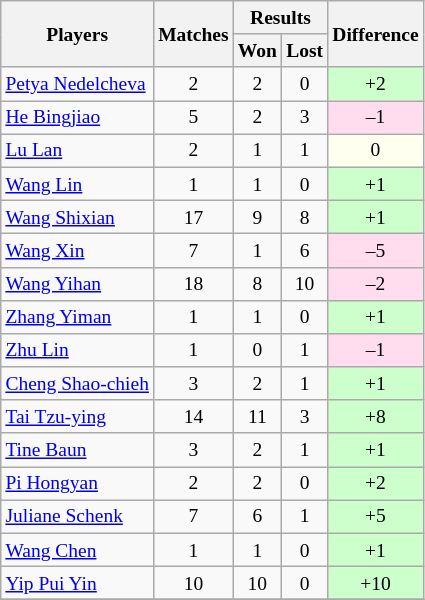<table class=wikitable style="text-align:center; font-size:small">
<tr>
<th rowspan="2">Players</th>
<th rowspan="2">Matches</th>
<th colspan="2">Results</th>
<th rowspan="2">Difference</th>
</tr>
<tr>
<th>Won</th>
<th>Lost</th>
</tr>
<tr>
<td align="left"> <a href='#'>Petya Nedelcheva</a></td>
<td>2</td>
<td>2</td>
<td>0</td>
<td bgcolor="#ccffcc">+2</td>
</tr>
<tr>
<td align="left"> <a href='#'>He Bingjiao</a></td>
<td>5</td>
<td>2</td>
<td>3</td>
<td bgcolor="#ffddee">–1</td>
</tr>
<tr>
<td align="left"> <a href='#'>Lu Lan</a></td>
<td>2</td>
<td>1</td>
<td>1</td>
<td bgcolor="#fffff0">0</td>
</tr>
<tr>
<td align="left"> <a href='#'>Wang Lin</a></td>
<td>1</td>
<td>1</td>
<td>0</td>
<td bgcolor="#ccffcc">+1</td>
</tr>
<tr>
<td align="left"> <a href='#'>Wang Shixian</a></td>
<td>17</td>
<td>9</td>
<td>8</td>
<td bgcolor="#ccffcc">+1</td>
</tr>
<tr>
<td align="left"> <a href='#'>Wang Xin</a></td>
<td>7</td>
<td>1</td>
<td>6</td>
<td bgcolor="#ffddee">–5</td>
</tr>
<tr>
<td align="left"> <a href='#'>Wang Yihan</a></td>
<td>18</td>
<td>8</td>
<td>10</td>
<td bgcolor="#ffddee">–2</td>
</tr>
<tr>
<td align="left"> <a href='#'>Zhang Yiman</a></td>
<td>1</td>
<td>1</td>
<td>0</td>
<td bgcolor="#ccffcc">+1</td>
</tr>
<tr>
<td align="left"> <a href='#'>Zhu Lin</a></td>
<td>1</td>
<td>0</td>
<td>1</td>
<td bgcolor="#ffddee">–1</td>
</tr>
<tr>
<td align="left"> <a href='#'>Cheng Shao-chieh</a></td>
<td>3</td>
<td>2</td>
<td>1</td>
<td bgcolor="#ccffcc">+1</td>
</tr>
<tr>
<td align="left"> <a href='#'>Tai Tzu-ying</a></td>
<td>14</td>
<td>11</td>
<td>3</td>
<td bgcolor="#ccffcc">+8</td>
</tr>
<tr>
<td align="left"> <a href='#'>Tine Baun</a></td>
<td>3</td>
<td>2</td>
<td>1</td>
<td bgcolor="#ccffcc">+1</td>
</tr>
<tr>
<td align="left"> <a href='#'>Pi Hongyan</a></td>
<td>2</td>
<td>2</td>
<td>0</td>
<td bgcolor="#ccffcc">+2</td>
</tr>
<tr>
<td align="left"> <a href='#'>Juliane Schenk</a></td>
<td>7</td>
<td>6</td>
<td>1</td>
<td bgcolor="#ccffcc">+5</td>
</tr>
<tr>
<td align="left"> <a href='#'>Wang Chen</a></td>
<td>1</td>
<td>1</td>
<td>0</td>
<td bgcolor="#ccffcc">+1</td>
</tr>
<tr>
<td align="left"> <a href='#'>Yip Pui Yin</a></td>
<td>10</td>
<td>10</td>
<td>0</td>
<td bgcolor="#ccffcc">+10</td>
</tr>
<tr>
</tr>
</table>
